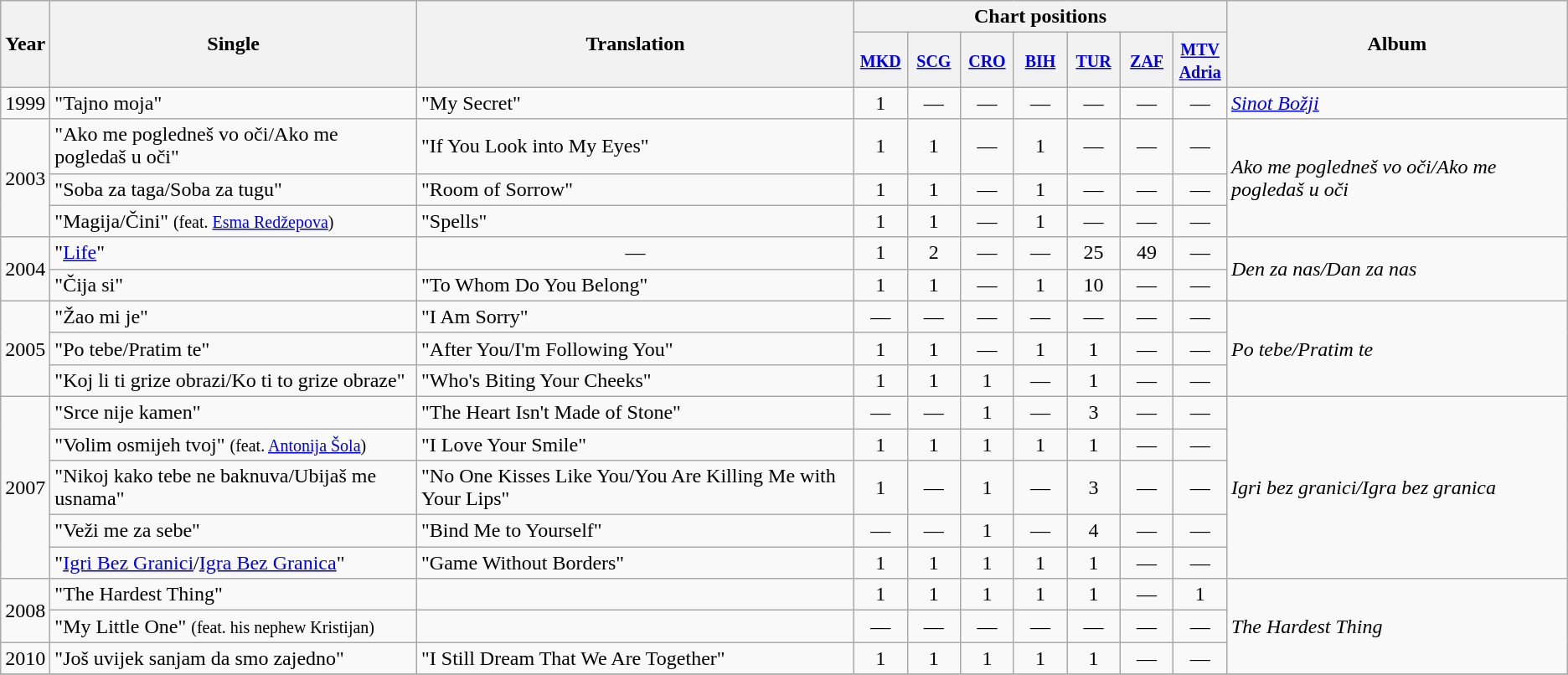<table class="wikitable">
<tr>
<th rowspan="2">Year</th>
<th rowspan="2">Single</th>
<th rowspan="2">Translation</th>
<th colspan="7">Chart positions</th>
<th rowspan="2">Album</th>
</tr>
<tr>
<th width="35"><small><a href='#'>MKD</a></small></th>
<th width="35"><small><a href='#'>SCG</a></small></th>
<th width="35"><small><a href='#'>CRO</a></small><br></th>
<th width="35"><small><a href='#'>BIH</a></small></th>
<th width="35"><small><a href='#'>TUR</a></small></th>
<th width="35"><small><a href='#'>ZAF</a></small></th>
<th width="35"><small><a href='#'>MTV Adria</a></small></th>
</tr>
<tr>
<td align="center">1999</td>
<td align="left">"Tajno moja"</td>
<td align="left">"My Secret"</td>
<td align="center">1</td>
<td align="center">—</td>
<td align="center">—</td>
<td align="center">—</td>
<td align="center">—</td>
<td align="center">—</td>
<td align="center">—</td>
<td align="left"><em><a href='#'>Sinot Božji</a></em></td>
</tr>
<tr>
<td align="center" rowspan="3">2003</td>
<td align="left">"Ako me pogledneš vo oči/Ako me pogledaš u oči"</td>
<td align="left">"If You Look into My Eyes"</td>
<td align="center">1</td>
<td align="center">1</td>
<td align="center">—</td>
<td align="center">1</td>
<td align="center">—</td>
<td align="center">—</td>
<td align="center">—</td>
<td align="left" rowspan="3"><em>Ako me pogledneš vo oči/Ako me pogledaš u oči</em></td>
</tr>
<tr>
<td align="left">"Soba za taga/Soba za tugu"</td>
<td align="left">"Room of Sorrow"</td>
<td align="center">1</td>
<td align="center">1</td>
<td align="center">—</td>
<td align="center">1</td>
<td align="center">—</td>
<td align="center">—</td>
<td align="center">—</td>
</tr>
<tr>
<td align="left">"Magija/Čini" <small>(feat. <a href='#'>Esma Redžepova</a>)</small></td>
<td align="left">"Spells"</td>
<td align="center">1</td>
<td align="center">1</td>
<td align="center">—</td>
<td align="center">1</td>
<td align="center">—</td>
<td align="center">—</td>
<td align="center">—</td>
</tr>
<tr>
<td align="center" rowspan="2">2004</td>
<td align="left">"<a href='#'>Life</a>"</td>
<td align="center">—</td>
<td align="center">1</td>
<td align="center">2</td>
<td align="center">—</td>
<td align="center">—</td>
<td align="center">25</td>
<td align="center">49</td>
<td align="center">—</td>
<td align="left" rowspan="2"><em>Den za nas/Dan za nas</em></td>
</tr>
<tr>
<td align="left">"Čija si"</td>
<td align="left">"To Whom Do You Belong"</td>
<td align="center">1</td>
<td align="center">1</td>
<td align="center">—</td>
<td align="center">1</td>
<td align="center">10</td>
<td align="center">—</td>
<td align="center">—</td>
</tr>
<tr>
<td align="center" rowspan="3">2005</td>
<td align="left">"Žao mi je"</td>
<td align="left">"I Am Sorry"</td>
<td align="center">—</td>
<td align="center">—</td>
<td align="center">—</td>
<td align="center">—</td>
<td align="center">—</td>
<td align="center">—</td>
<td align="center">—</td>
<td align="left" rowspan="3"><em>Po tebe/Pratim te</em></td>
</tr>
<tr>
<td align="left">"Po tebe/Pratim te"</td>
<td align="left">"After You/I'm Following You"</td>
<td align="center">1</td>
<td align="center">1</td>
<td align="center">—</td>
<td align="center">1</td>
<td align="center">1</td>
<td align="center">—</td>
<td align="center">—</td>
</tr>
<tr>
<td align="left">"Koj li ti grize obrazi/Ko ti to grize obraze"</td>
<td align="left">"Who's Biting Your Cheeks"</td>
<td align="center">1</td>
<td align="center">1</td>
<td align="center">1</td>
<td align="center">—</td>
<td align="center">1</td>
<td align="center">—</td>
<td align="center">—</td>
</tr>
<tr>
<td align="center" rowspan="5">2007</td>
<td align="left">"Srce nije kamen"</td>
<td align="left">"The Heart Isn't Made of Stone"</td>
<td align="center">—</td>
<td align="center">—</td>
<td align="center">1</td>
<td align="center">—</td>
<td align="center">3</td>
<td align="center">—</td>
<td align="center">—</td>
<td align="left" rowspan="5"><em>Igri bez granici/Igra bez granica</em></td>
</tr>
<tr>
<td align="left">"Volim osmijeh tvoj" <small>(feat. <a href='#'>Antonija Šola</a>)</small></td>
<td align="left">"I Love Your Smile"</td>
<td align="center">1</td>
<td align="center">1</td>
<td align="center">1</td>
<td align="center">1</td>
<td align="center">1</td>
<td align="center">—</td>
<td align="center">—</td>
</tr>
<tr>
<td align="left">"Nikoj kako tebe ne baknuva/Ubijaš me usnama"</td>
<td align="left">"No One Kisses Like You/You Are Killing Me with Your Lips"</td>
<td align="center">1</td>
<td align="center">—</td>
<td align="center">1</td>
<td align="center">—</td>
<td align="center">3</td>
<td align="center">—</td>
<td align="center">—</td>
</tr>
<tr>
<td align="left">"Veži me za sebe"</td>
<td align="left">"Bind Me to Yourself"</td>
<td align="center">—</td>
<td align="center">—</td>
<td align="center">1</td>
<td align="center">—</td>
<td align="center">4</td>
<td align="center">—</td>
<td align="center">—</td>
</tr>
<tr>
<td align="left">"<a href='#'>Igri Bez Granici</a>/<a href='#'>Igra Bez Granica</a>"</td>
<td align="left">"Game Without Borders"</td>
<td align="center">1</td>
<td align="center">1</td>
<td align="center">1</td>
<td align="center">1</td>
<td align="center">1</td>
<td align="center">—</td>
<td align="center">—</td>
</tr>
<tr>
<td align="center" rowspan="2">2008</td>
<td align="left">"The Hardest Thing"</td>
<td align="left"></td>
<td align="center">1</td>
<td align="center">1</td>
<td align="center">1</td>
<td align="center">1</td>
<td align="center">1</td>
<td align="center">—</td>
<td align="center">1</td>
<td align="left" rowspan="3"><em>The Hardest Thing</em></td>
</tr>
<tr>
<td align="left">"My Little One" <small>(feat. his nephew Kristijan)</small></td>
<td align="left"></td>
<td align="center">—</td>
<td align="center">—</td>
<td align="center">—</td>
<td align="center">—</td>
<td align="center">—</td>
<td align="center">—</td>
<td align="center">—</td>
</tr>
<tr>
<td align="left">2010</td>
<td align="left">"Još uvijek sanjam da smo zajedno"</td>
<td align="left">"I Still Dream That We Are Together"</td>
<td align="center">1</td>
<td align="center">1</td>
<td align="center">1</td>
<td align="center">1</td>
<td align="center">1</td>
<td align="center">—</td>
<td align="center">—</td>
</tr>
<tr>
</tr>
</table>
